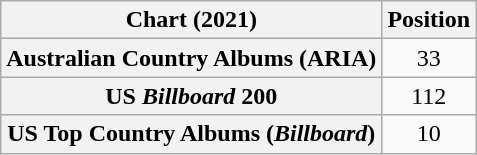<table class="wikitable sortable plainrowheaders" style="text-align:center">
<tr>
<th scope="col">Chart (2021)</th>
<th scope="col">Position</th>
</tr>
<tr>
<th scope="row">Australian Country Albums (ARIA)</th>
<td>33</td>
</tr>
<tr>
<th scope="row">US <em>Billboard</em> 200</th>
<td>112</td>
</tr>
<tr>
<th scope="row">US Top Country Albums (<em>Billboard</em>)</th>
<td>10</td>
</tr>
</table>
